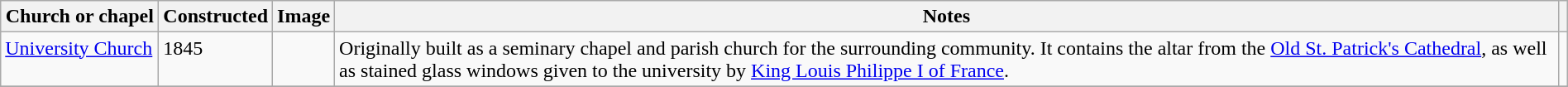<table class="wikitable sortable" style="width:100%">
<tr>
<th width="120px" style="text-align:center">Church or chapel</th>
<th width="30">Constructed</th>
<th width="*" class="unsortable"  style="text-align:center">Image</th>
<th width="*" class="unsortable" style="text-align:center">Notes</th>
<th wdith="*" class="unsortable"></th>
</tr>
<tr valign="top">
<td><a href='#'>University Church</a></td>
<td>1845</td>
<td></td>
<td>Originally built as a seminary chapel and parish church for the surrounding community. It contains the altar from the <a href='#'>Old St. Patrick's Cathedral</a>, as well as stained glass windows given to the university by <a href='#'>King Louis Philippe I of France</a>.</td>
<td></td>
</tr>
<tr>
</tr>
</table>
